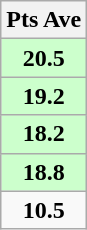<table class="wikitable" style="text-align: center;">
<tr>
<th>Pts Ave</th>
</tr>
<tr>
<td style="background:#ccffcc;"><strong>20.5</strong></td>
</tr>
<tr>
<td style="background:#ccffcc;"><strong>19.2</strong></td>
</tr>
<tr>
<td style="background:#ccffcc;"><strong>18.2</strong></td>
</tr>
<tr>
<td style="background:#ccffcc;"><strong>18.8</strong></td>
</tr>
<tr>
<td><strong>10.5</strong></td>
</tr>
</table>
